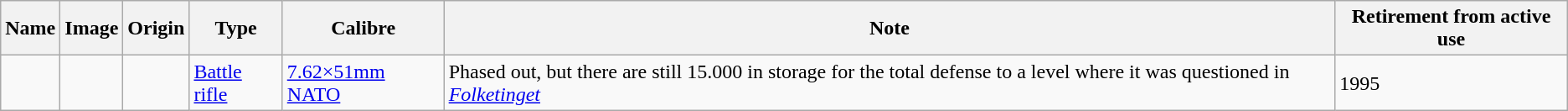<table class="wikitable">
<tr>
<th>Name</th>
<th>Image</th>
<th>Origin</th>
<th>Type</th>
<th>Calibre</th>
<th>Note</th>
<th>Retirement from active use</th>
</tr>
<tr>
<td></td>
<td></td>
<td></td>
<td><a href='#'>Battle rifle</a></td>
<td><a href='#'>7.62×51mm NATO</a></td>
<td>Phased out, but there are still 15.000 in storage for the total defense to a level where it was questioned in <em><a href='#'>Folketinget</a></em></td>
<td>1995</td>
</tr>
</table>
